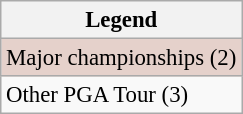<table class="wikitable" style="font-size:95%;">
<tr>
<th>Legend</th>
</tr>
<tr style="background:#e5d1cb;">
<td>Major championships (2)</td>
</tr>
<tr>
<td>Other PGA Tour (3)</td>
</tr>
</table>
